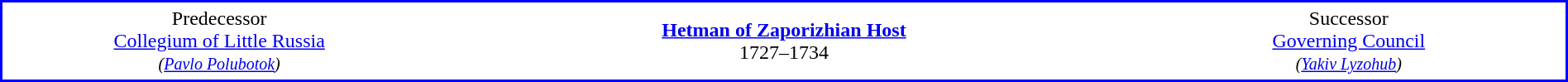<table style="clear:both; background-color: white; border-style: solid; border-color:blue; border-width:2px; vertical-align:top; text-align:center; border-collapse: collapse;width:100%;margin-top:3px;" cellpadding="4" cellspacing"0">
<tr>
<td width="25%">Predecessor<br><a href='#'>Collegium of Little Russia</a><br><small><em>(<a href='#'>Pavlo Polubotok</a>)</em></small></td>
<td width="10%"></td>
<td width="20%"><strong><a href='#'>Hetman of Zaporizhian Host</a></strong><br>1727–1734</td>
<td width="10%"></td>
<td width="25%">Successor<br><a href='#'>Governing Council</a><br><small><em>(<a href='#'>Yakiv Lyzohub</a>)</em></small></td>
</tr>
</table>
